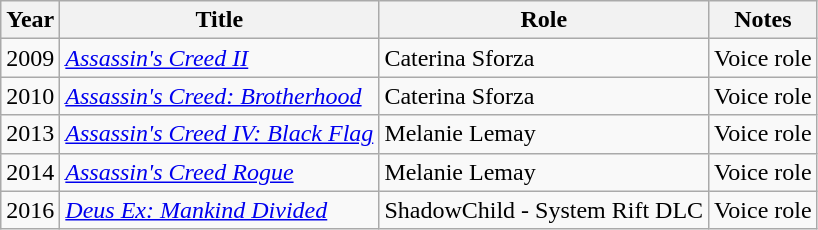<table class="wikitable sortable">
<tr>
<th>Year</th>
<th>Title</th>
<th>Role</th>
<th class="unsortable">Notes</th>
</tr>
<tr>
<td>2009</td>
<td><em><a href='#'>Assassin's Creed II</a></em></td>
<td>Caterina Sforza</td>
<td>Voice role</td>
</tr>
<tr>
<td>2010</td>
<td><em><a href='#'>Assassin's Creed: Brotherhood</a></em></td>
<td>Caterina Sforza</td>
<td>Voice role</td>
</tr>
<tr>
<td>2013</td>
<td><em><a href='#'>Assassin's Creed IV: Black Flag</a></em></td>
<td>Melanie Lemay</td>
<td>Voice role</td>
</tr>
<tr>
<td>2014</td>
<td><em><a href='#'>Assassin's Creed Rogue</a></em></td>
<td>Melanie Lemay</td>
<td>Voice role</td>
</tr>
<tr>
<td>2016</td>
<td><em><a href='#'>Deus Ex: Mankind Divided</a></em></td>
<td>ShadowChild - System Rift DLC</td>
<td>Voice role</td>
</tr>
</table>
